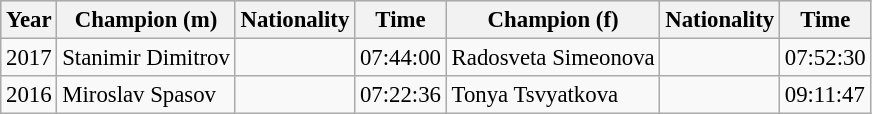<table class="wikitable sortable" style=" font-size: 95%;">
<tr bgcolor="#dfdfdf">
<th>Year</th>
<th>Champion (m)</th>
<th>Nationality</th>
<th>Time</th>
<th>Champion (f)</th>
<th>Nationality</th>
<th>Time</th>
</tr>
<tr>
<td>2017</td>
<td>Stanimir Dimitrov</td>
<td></td>
<td>07:44:00</td>
<td>Radosveta Simeonova</td>
<td></td>
<td>07:52:30</td>
</tr>
<tr>
<td>2016</td>
<td>Miroslav Spasov</td>
<td></td>
<td>07:22:36</td>
<td>Tonya Tsvyatkova</td>
<td></td>
<td>09:11:47</td>
</tr>
</table>
